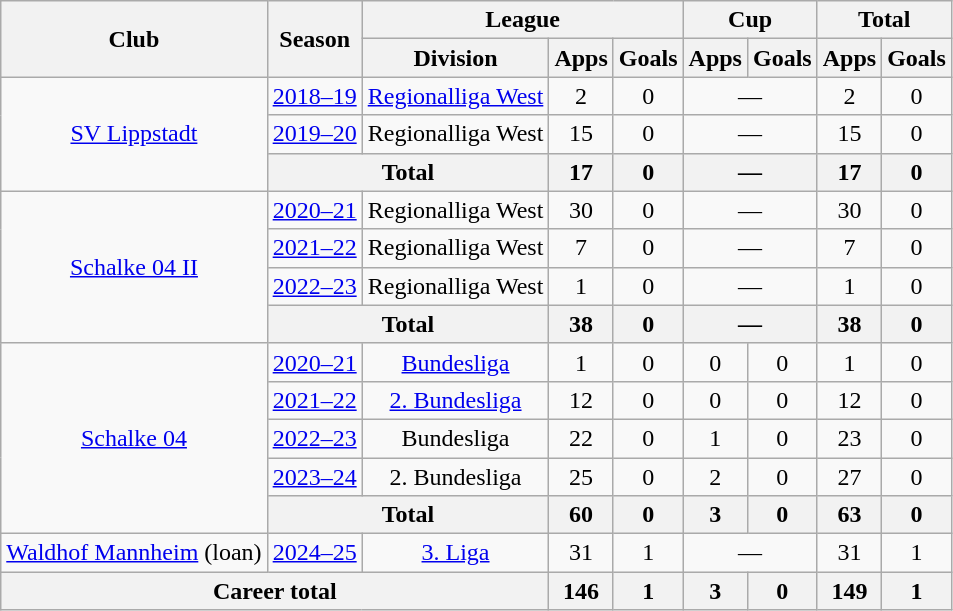<table class="wikitable nowrap" style="text-align:center">
<tr>
<th rowspan="2">Club</th>
<th rowspan="2">Season</th>
<th colspan="3">League</th>
<th colspan="2">Cup</th>
<th colspan="2">Total</th>
</tr>
<tr>
<th>Division</th>
<th>Apps</th>
<th>Goals</th>
<th>Apps</th>
<th>Goals</th>
<th>Apps</th>
<th>Goals</th>
</tr>
<tr>
<td rowspan="3"><a href='#'>SV Lippstadt</a></td>
<td><a href='#'>2018–19</a></td>
<td><a href='#'>Regionalliga West</a></td>
<td>2</td>
<td>0</td>
<td colspan="2">—</td>
<td>2</td>
<td>0</td>
</tr>
<tr>
<td><a href='#'>2019–20</a></td>
<td>Regionalliga West</td>
<td>15</td>
<td>0</td>
<td colspan="2">—</td>
<td>15</td>
<td>0</td>
</tr>
<tr>
<th colspan="2">Total</th>
<th>17</th>
<th>0</th>
<th colspan="2">—</th>
<th>17</th>
<th>0</th>
</tr>
<tr>
<td rowspan="4"><a href='#'>Schalke 04 II</a></td>
<td><a href='#'>2020–21</a></td>
<td>Regionalliga West</td>
<td>30</td>
<td>0</td>
<td colspan="2">—</td>
<td>30</td>
<td>0</td>
</tr>
<tr>
<td><a href='#'>2021–22</a></td>
<td>Regionalliga West</td>
<td>7</td>
<td>0</td>
<td colspan="2">—</td>
<td>7</td>
<td>0</td>
</tr>
<tr>
<td><a href='#'>2022–23</a></td>
<td>Regionalliga West</td>
<td>1</td>
<td>0</td>
<td colspan="2">—</td>
<td>1</td>
<td>0</td>
</tr>
<tr>
<th colspan="2">Total</th>
<th>38</th>
<th>0</th>
<th colspan="2">—</th>
<th>38</th>
<th>0</th>
</tr>
<tr>
<td rowspan="5"><a href='#'>Schalke 04</a></td>
<td><a href='#'>2020–21</a></td>
<td><a href='#'>Bundesliga</a></td>
<td>1</td>
<td>0</td>
<td>0</td>
<td>0</td>
<td>1</td>
<td>0</td>
</tr>
<tr>
<td><a href='#'>2021–22</a></td>
<td><a href='#'>2. Bundesliga</a></td>
<td>12</td>
<td>0</td>
<td>0</td>
<td>0</td>
<td>12</td>
<td>0</td>
</tr>
<tr>
<td><a href='#'>2022–23</a></td>
<td>Bundesliga</td>
<td>22</td>
<td>0</td>
<td>1</td>
<td>0</td>
<td>23</td>
<td>0</td>
</tr>
<tr>
<td><a href='#'>2023–24</a></td>
<td>2. Bundesliga</td>
<td>25</td>
<td>0</td>
<td>2</td>
<td>0</td>
<td>27</td>
<td>0</td>
</tr>
<tr>
<th colspan="2">Total</th>
<th>60</th>
<th>0</th>
<th>3</th>
<th>0</th>
<th>63</th>
<th>0</th>
</tr>
<tr>
<td><a href='#'>Waldhof Mannheim</a> (loan)</td>
<td><a href='#'>2024–25</a></td>
<td><a href='#'>3. Liga</a></td>
<td>31</td>
<td>1</td>
<td colspan="2">—</td>
<td>31</td>
<td>1</td>
</tr>
<tr>
<th colspan="3">Career total</th>
<th>146</th>
<th>1</th>
<th>3</th>
<th>0</th>
<th>149</th>
<th>1</th>
</tr>
</table>
